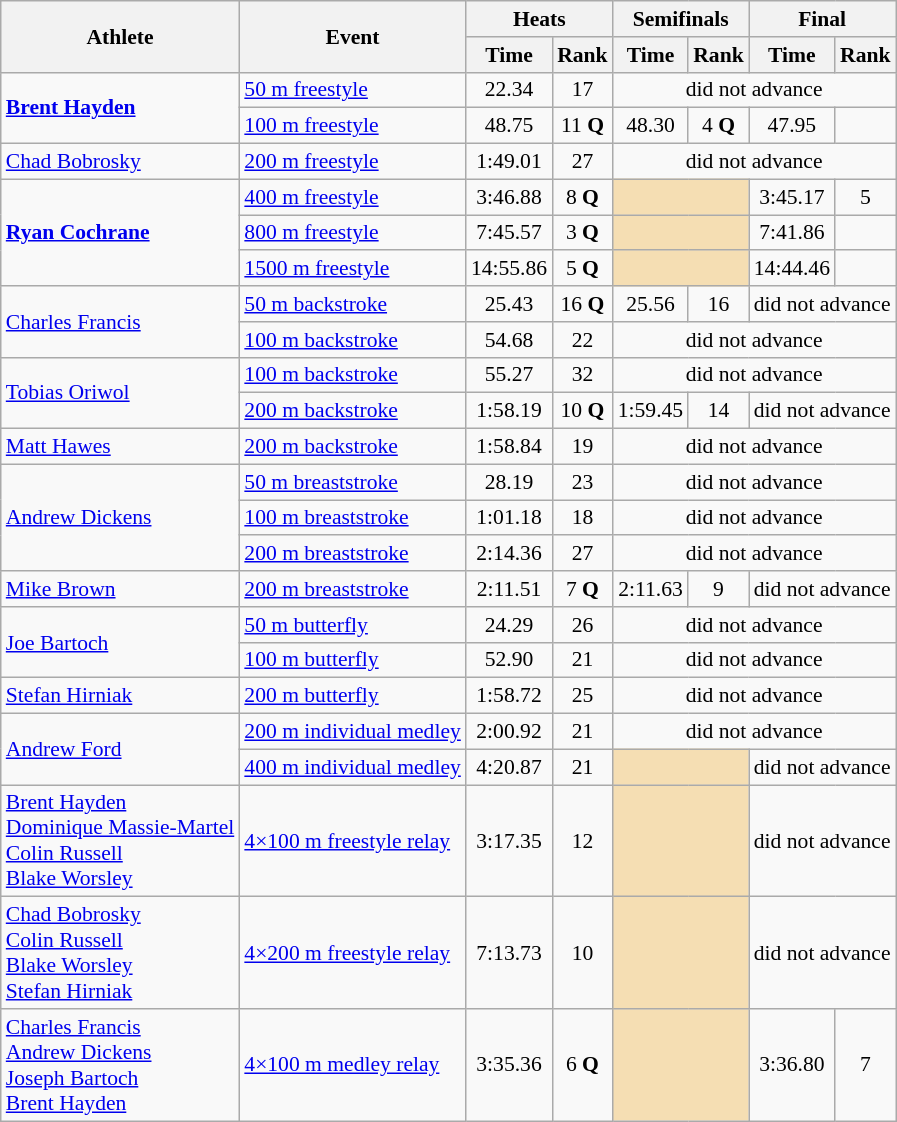<table class=wikitable style="font-size:90%">
<tr>
<th rowspan="2">Athlete</th>
<th rowspan="2">Event</th>
<th colspan="2">Heats</th>
<th colspan="2">Semifinals</th>
<th colspan="2">Final</th>
</tr>
<tr>
<th>Time</th>
<th>Rank</th>
<th>Time</th>
<th>Rank</th>
<th>Time</th>
<th>Rank</th>
</tr>
<tr>
<td rowspan="2"><strong><a href='#'>Brent Hayden</a></strong></td>
<td><a href='#'>50 m freestyle</a></td>
<td align=center>22.34</td>
<td align=center>17</td>
<td align=center colspan=4>did not advance</td>
</tr>
<tr>
<td><a href='#'>100 m freestyle</a></td>
<td align=center>48.75</td>
<td align=center>11 <strong>Q</strong></td>
<td align=center>48.30</td>
<td align=center>4 <strong>Q</strong></td>
<td align=center>47.95</td>
<td align=center></td>
</tr>
<tr>
<td><a href='#'>Chad Bobrosky</a></td>
<td><a href='#'>200 m freestyle</a></td>
<td align=center>1:49.01</td>
<td align=center>27</td>
<td align=center colspan=4>did not advance</td>
</tr>
<tr>
<td rowspan="3"><strong><a href='#'>Ryan Cochrane</a></strong></td>
<td><a href='#'>400 m freestyle</a></td>
<td align=center>3:46.88</td>
<td align=center>8 <strong>Q</strong></td>
<td colspan= 2 bgcolor="wheat"></td>
<td align=center>3:45.17</td>
<td align=center>5</td>
</tr>
<tr>
<td><a href='#'>800 m freestyle</a></td>
<td align=center>7:45.57</td>
<td align=center>3 <strong>Q</strong></td>
<td colspan= 2 bgcolor="wheat"></td>
<td align=center>7:41.86</td>
<td align=center></td>
</tr>
<tr>
<td><a href='#'>1500 m freestyle</a></td>
<td align=center>14:55.86</td>
<td align=center>5 <strong>Q</strong></td>
<td colspan= 2 bgcolor="wheat"></td>
<td align=center>14:44.46</td>
<td align=center></td>
</tr>
<tr>
<td rowspan="2"><a href='#'>Charles Francis</a></td>
<td><a href='#'>50 m backstroke</a></td>
<td align=center>25.43</td>
<td align=center>16 <strong>Q</strong></td>
<td align=center>25.56</td>
<td align=center>16</td>
<td align=center colspan=2>did not advance</td>
</tr>
<tr>
<td><a href='#'>100 m backstroke</a></td>
<td align=center>54.68</td>
<td align=center>22</td>
<td align=center colspan=4>did not advance</td>
</tr>
<tr>
<td rowspan="2"><a href='#'>Tobias Oriwol</a></td>
<td><a href='#'>100 m backstroke</a></td>
<td align=center>55.27</td>
<td align=center>32</td>
<td align=center colspan=4>did not advance</td>
</tr>
<tr>
<td><a href='#'>200 m backstroke</a></td>
<td align=center>1:58.19</td>
<td align=center>10 <strong>Q</strong></td>
<td align=center>1:59.45</td>
<td align=center>14</td>
<td align=center colspan=2>did not advance</td>
</tr>
<tr>
<td><a href='#'>Matt Hawes</a></td>
<td><a href='#'>200 m backstroke</a></td>
<td align=center>1:58.84</td>
<td align=center>19</td>
<td align=center colspan=4>did not advance</td>
</tr>
<tr>
<td rowspan="3"><a href='#'>Andrew Dickens</a></td>
<td><a href='#'>50 m breaststroke</a></td>
<td align=center>28.19</td>
<td align=center>23</td>
<td align=center colspan=4>did not advance</td>
</tr>
<tr>
<td><a href='#'>100 m breaststroke</a></td>
<td align=center>1:01.18</td>
<td align=center>18</td>
<td align=center colspan=4>did not advance</td>
</tr>
<tr>
<td><a href='#'>200 m breaststroke</a></td>
<td align=center>2:14.36</td>
<td align=center>27</td>
<td align=center colspan=4>did not advance</td>
</tr>
<tr>
<td><a href='#'>Mike Brown</a></td>
<td><a href='#'>200 m breaststroke</a></td>
<td align=center>2:11.51</td>
<td align=center>7 <strong>Q</strong></td>
<td align=center>2:11.63</td>
<td align=center>9</td>
<td align=center colspan=2>did not advance</td>
</tr>
<tr>
<td rowspan="2"><a href='#'>Joe Bartoch</a></td>
<td><a href='#'>50 m butterfly</a></td>
<td align=center>24.29</td>
<td align=center>26</td>
<td align=center colspan=4>did not advance</td>
</tr>
<tr>
<td><a href='#'>100 m butterfly</a></td>
<td align=center>52.90</td>
<td align=center>21</td>
<td align=center colspan=4>did not advance</td>
</tr>
<tr>
<td><a href='#'>Stefan Hirniak</a></td>
<td><a href='#'>200 m butterfly</a></td>
<td align=center>1:58.72</td>
<td align=center>25</td>
<td align=center colspan=4>did not advance</td>
</tr>
<tr>
<td rowspan="2"><a href='#'>Andrew Ford</a></td>
<td><a href='#'>200 m individual medley</a></td>
<td align=center>2:00.92</td>
<td align=center>21</td>
<td align=center colspan=4>did not advance</td>
</tr>
<tr>
<td><a href='#'>400 m individual medley</a></td>
<td align=center>4:20.87</td>
<td align=center>21</td>
<td colspan= 2 bgcolor="wheat"></td>
<td align=center colspan=2>did not advance</td>
</tr>
<tr>
<td><a href='#'>Brent Hayden</a><br><a href='#'>Dominique Massie-Martel</a><br><a href='#'>Colin Russell</a> <br> <a href='#'>Blake Worsley</a></td>
<td><a href='#'>4×100 m freestyle relay</a></td>
<td align=center>3:17.35</td>
<td align=center>12</td>
<td colspan= 2 bgcolor="wheat"></td>
<td align=center colspan=2>did not advance</td>
</tr>
<tr>
<td><a href='#'>Chad Bobrosky</a><br><a href='#'>Colin Russell</a><br><a href='#'>Blake Worsley</a> <br> <a href='#'>Stefan Hirniak</a></td>
<td><a href='#'>4×200 m freestyle relay</a></td>
<td align=center>7:13.73</td>
<td align=center>10</td>
<td colspan= 2 bgcolor="wheat"></td>
<td align=center colspan=2>did not advance</td>
</tr>
<tr>
<td><a href='#'>Charles Francis</a><br><a href='#'>Andrew Dickens</a><br><a href='#'>Joseph Bartoch</a><br><a href='#'>Brent Hayden</a></td>
<td><a href='#'>4×100 m medley relay</a></td>
<td align=center>3:35.36</td>
<td align=center>6 <strong>Q</strong></td>
<td colspan= 2 bgcolor="wheat"></td>
<td align=center>3:36.80</td>
<td align=center>7</td>
</tr>
</table>
